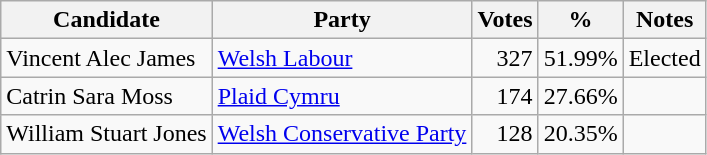<table class=wikitable style=text-align:right>
<tr>
<th>Candidate</th>
<th>Party</th>
<th>Votes</th>
<th>%</th>
<th>Notes</th>
</tr>
<tr>
<td align=left>Vincent Alec James</td>
<td align=left><a href='#'>Welsh Labour</a></td>
<td>327</td>
<td>51.99%</td>
<td align=left>Elected</td>
</tr>
<tr>
<td align=left>Catrin Sara Moss</td>
<td align=left><a href='#'>Plaid Cymru</a></td>
<td>174</td>
<td>27.66%</td>
<td></td>
</tr>
<tr>
<td align=left>William Stuart Jones</td>
<td align=left><a href='#'>Welsh Conservative Party</a></td>
<td>128</td>
<td>20.35%</td>
<td></td>
</tr>
</table>
